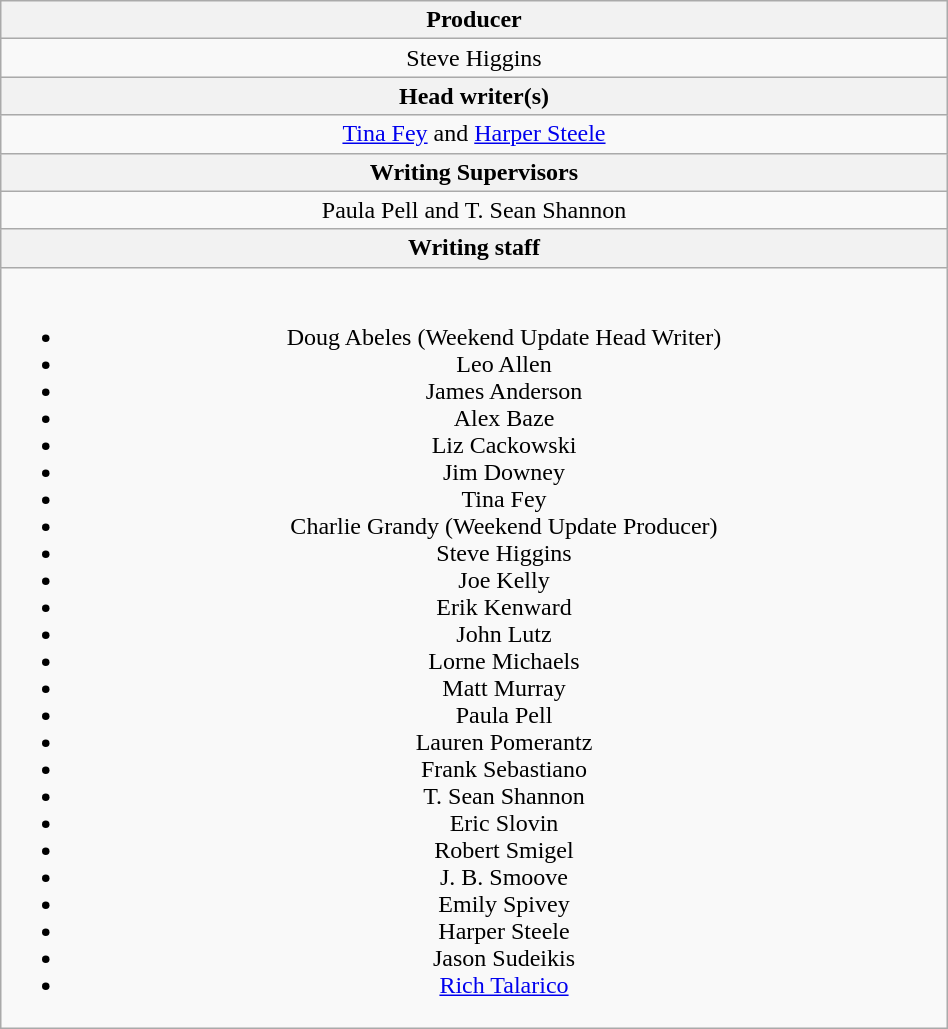<table class="wikitable plainrowheaders"  style="text-align:center; width:50%;">
<tr>
<th><strong>Producer</strong></th>
</tr>
<tr>
<td>Steve Higgins</td>
</tr>
<tr>
<th><strong>Head writer(s)</strong></th>
</tr>
<tr>
<td><a href='#'>Tina Fey</a> and <a href='#'>Harper Steele</a></td>
</tr>
<tr>
<th><strong>Writing Supervisors</strong></th>
</tr>
<tr>
<td>Paula Pell and T. Sean Shannon</td>
</tr>
<tr>
<th><strong>Writing staff</strong></th>
</tr>
<tr>
<td><br><ul><li>Doug Abeles (Weekend Update Head Writer)</li><li>Leo Allen</li><li>James Anderson</li><li>Alex Baze</li><li>Liz Cackowski</li><li>Jim Downey</li><li>Tina Fey</li><li>Charlie Grandy (Weekend Update Producer)</li><li>Steve Higgins</li><li>Joe Kelly</li><li>Erik Kenward</li><li>John Lutz</li><li>Lorne Michaels</li><li>Matt Murray</li><li>Paula Pell</li><li>Lauren Pomerantz</li><li>Frank Sebastiano</li><li>T. Sean Shannon</li><li>Eric Slovin</li><li>Robert Smigel</li><li>J. B. Smoove</li><li>Emily Spivey</li><li>Harper Steele</li><li>Jason Sudeikis</li><li><a href='#'>Rich Talarico</a></li></ul></td>
</tr>
</table>
